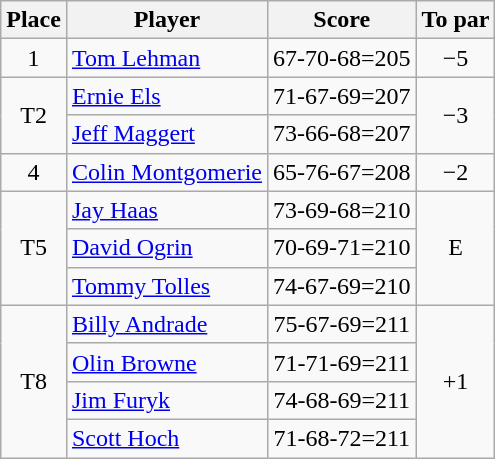<table class="wikitable">
<tr>
<th>Place</th>
<th>Player</th>
<th>Score</th>
<th>To par</th>
</tr>
<tr>
<td align=center>1</td>
<td> <a href='#'>Tom Lehman</a></td>
<td align=center>67-70-68=205</td>
<td align=center>−5</td>
</tr>
<tr>
<td rowspan="2" align=center>T2</td>
<td> <a href='#'>Ernie Els</a></td>
<td align=center>71-67-69=207</td>
<td rowspan="2" align=center>−3</td>
</tr>
<tr>
<td> <a href='#'>Jeff Maggert</a></td>
<td align=center>73-66-68=207</td>
</tr>
<tr>
<td align=center>4</td>
<td> <a href='#'>Colin Montgomerie</a></td>
<td align=center>65-76-67=208</td>
<td align=center>−2</td>
</tr>
<tr>
<td rowspan="3" align=center>T5</td>
<td> <a href='#'>Jay Haas</a></td>
<td align=center>73-69-68=210</td>
<td rowspan="3"  align=center>E</td>
</tr>
<tr>
<td> <a href='#'>David Ogrin</a></td>
<td align=center>70-69-71=210</td>
</tr>
<tr>
<td> <a href='#'>Tommy Tolles</a></td>
<td align=center>74-67-69=210</td>
</tr>
<tr>
<td rowspan="4" align=center>T8</td>
<td> <a href='#'>Billy Andrade</a></td>
<td align=center>75-67-69=211</td>
<td rowspan="4"  align=center>+1</td>
</tr>
<tr>
<td> <a href='#'>Olin Browne</a></td>
<td align=center>71-71-69=211</td>
</tr>
<tr>
<td> <a href='#'>Jim Furyk</a></td>
<td align=center>74-68-69=211</td>
</tr>
<tr>
<td> <a href='#'>Scott Hoch</a></td>
<td align=center>71-68-72=211</td>
</tr>
</table>
